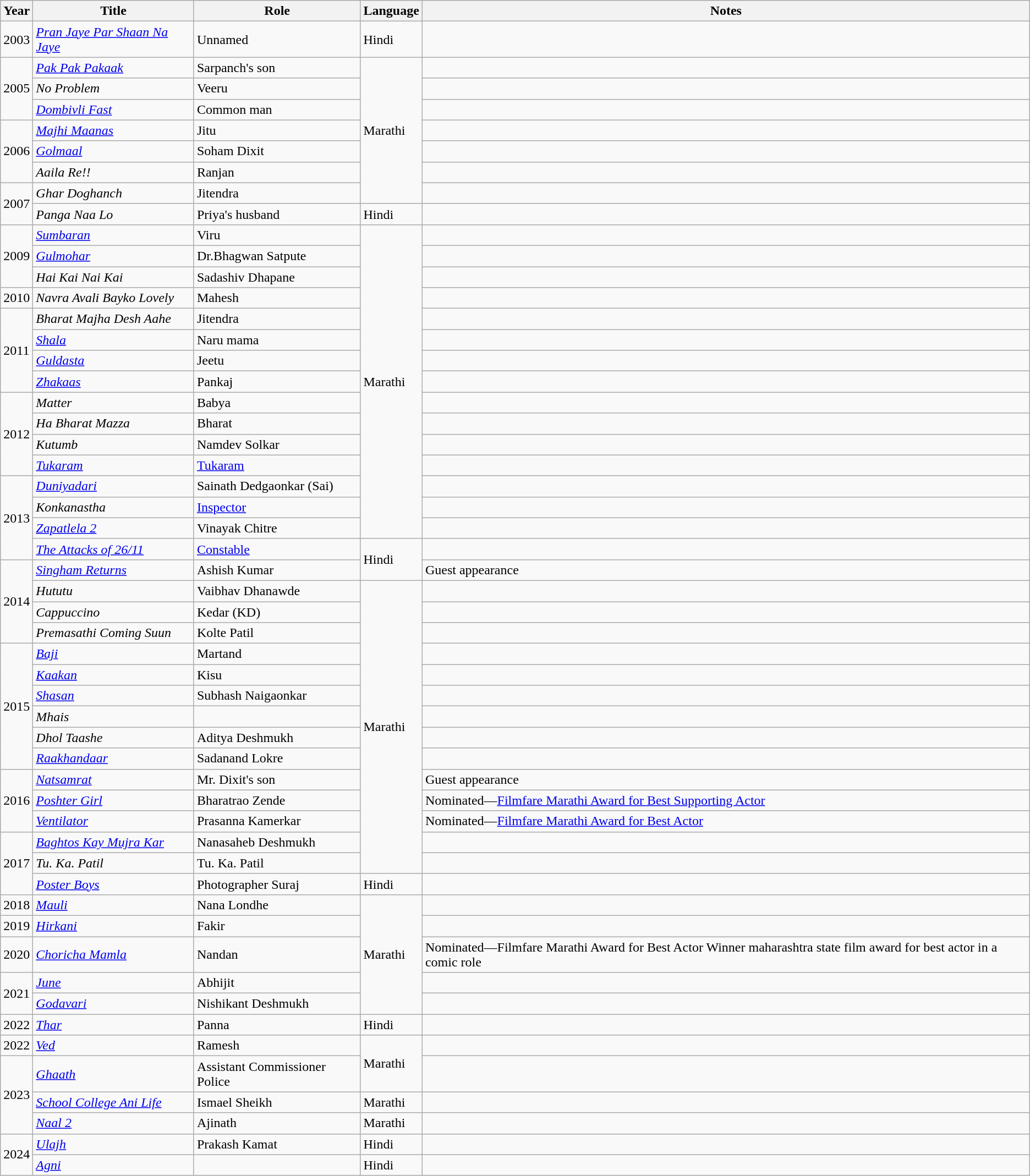<table class="wikitable sortable">
<tr>
<th>Year</th>
<th>Title</th>
<th>Role</th>
<th>Language</th>
<th>Notes</th>
</tr>
<tr>
<td>2003</td>
<td><em><a href='#'>Pran Jaye Par Shaan Na Jaye</a></em></td>
<td>Unnamed</td>
<td>Hindi</td>
<td></td>
</tr>
<tr>
<td rowspan="3">2005</td>
<td><em><a href='#'>Pak Pak Pakaak</a></em></td>
<td>Sarpanch's son</td>
<td rowspan="7">Marathi</td>
<td></td>
</tr>
<tr>
<td><em>No Problem</em></td>
<td>Veeru</td>
<td></td>
</tr>
<tr>
<td><a href='#'><em>Dombivli Fast</em></a></td>
<td>Common man</td>
<td></td>
</tr>
<tr>
<td rowspan="3">2006</td>
<td><em><a href='#'>Majhi Maanas</a></em></td>
<td>Jitu</td>
<td></td>
</tr>
<tr>
<td><em><a href='#'>Golmaal</a></em></td>
<td>Soham Dixit</td>
<td></td>
</tr>
<tr>
<td><em>Aaila Re!!</em></td>
<td>Ranjan</td>
<td></td>
</tr>
<tr>
<td rowspan="2">2007</td>
<td><em>Ghar Doghanch</em></td>
<td>Jitendra</td>
<td></td>
</tr>
<tr>
<td><em>Panga Naa Lo</em></td>
<td>Priya's husband</td>
<td>Hindi</td>
<td></td>
</tr>
<tr>
<td rowspan="3">2009</td>
<td><em><a href='#'>Sumbaran</a></em></td>
<td>Viru</td>
<td rowspan="15">Marathi</td>
<td></td>
</tr>
<tr>
<td><em><a href='#'>Gulmohar</a></em></td>
<td>Dr.Bhagwan Satpute</td>
<td></td>
</tr>
<tr>
<td><em>Hai Kai Nai Kai</em></td>
<td>Sadashiv Dhapane</td>
<td></td>
</tr>
<tr>
<td>2010</td>
<td><em>Navra Avali Bayko Lovely</em></td>
<td>Mahesh</td>
<td></td>
</tr>
<tr>
<td rowspan="4">2011</td>
<td><em>Bharat Majha Desh Aahe</em></td>
<td>Jitendra</td>
<td></td>
</tr>
<tr>
<td><em><a href='#'>Shala</a></em></td>
<td>Naru mama</td>
<td></td>
</tr>
<tr>
<td><em><a href='#'>Guldasta</a></em></td>
<td>Jeetu</td>
<td></td>
</tr>
<tr>
<td><em><a href='#'>Zhakaas</a></em></td>
<td>Pankaj</td>
<td></td>
</tr>
<tr>
<td rowspan="4">2012</td>
<td><em>Matter</em></td>
<td>Babya</td>
<td></td>
</tr>
<tr>
<td><em>Ha Bharat Mazza</em></td>
<td>Bharat</td>
<td></td>
</tr>
<tr>
<td><em>Kutumb</em></td>
<td>Namdev Solkar</td>
<td></td>
</tr>
<tr>
<td><em><a href='#'>Tukaram</a></em></td>
<td><a href='#'>Tukaram</a></td>
<td></td>
</tr>
<tr>
<td rowspan="4">2013</td>
<td><em><a href='#'>Duniyadari</a></em></td>
<td>Sainath Dedgaonkar (Sai)</td>
<td></td>
</tr>
<tr>
<td><em>Konkanastha</em></td>
<td><a href='#'>Inspector</a></td>
<td></td>
</tr>
<tr>
<td><em><a href='#'>Zapatlela 2</a></em></td>
<td>Vinayak Chitre</td>
<td></td>
</tr>
<tr>
<td><em><a href='#'>The Attacks of 26/11</a></em></td>
<td><a href='#'>Constable</a></td>
<td rowspan="2">Hindi</td>
<td></td>
</tr>
<tr>
<td rowspan="4">2014</td>
<td><em><a href='#'>Singham Returns</a></em></td>
<td>Ashish Kumar</td>
<td>Guest appearance</td>
</tr>
<tr>
<td><em>Hututu</em></td>
<td>Vaibhav Dhanawde</td>
<td rowspan="14">Marathi</td>
<td></td>
</tr>
<tr>
<td><em>Cappuccino</em></td>
<td>Kedar (KD)</td>
<td></td>
</tr>
<tr>
<td><em>Premasathi Coming Suun</em></td>
<td>Kolte Patil</td>
<td></td>
</tr>
<tr>
<td rowspan="6">2015</td>
<td><em><a href='#'>Baji</a></em></td>
<td>Martand</td>
<td></td>
</tr>
<tr>
<td><em><a href='#'>Kaakan</a></em></td>
<td>Kisu</td>
<td></td>
</tr>
<tr>
<td><em><a href='#'>Shasan</a></em></td>
<td>Subhash Naigaonkar</td>
<td></td>
</tr>
<tr>
<td><em>Mhais</em></td>
<td></td>
<td></td>
</tr>
<tr>
<td><em>Dhol Taashe</em></td>
<td>Aditya Deshmukh</td>
<td></td>
</tr>
<tr>
<td><em><a href='#'>Raakhandaar</a></em></td>
<td>Sadanand Lokre</td>
<td></td>
</tr>
<tr>
<td rowspan="3">2016</td>
<td><em><a href='#'>Natsamrat</a></em></td>
<td>Mr. Dixit's son</td>
<td>Guest appearance</td>
</tr>
<tr>
<td><em><a href='#'>Poshter Girl</a></em></td>
<td>Bharatrao Zende</td>
<td>Nominated—<a href='#'>Filmfare Marathi Award for Best Supporting Actor</a></td>
</tr>
<tr>
<td><em><a href='#'>Ventilator</a></em></td>
<td>Prasanna Kamerkar</td>
<td>Nominated—<a href='#'>Filmfare Marathi Award for Best Actor</a></td>
</tr>
<tr>
<td rowspan="3">2017</td>
<td><em><a href='#'>Baghtos Kay Mujra Kar</a></em></td>
<td>Nanasaheb Deshmukh</td>
<td></td>
</tr>
<tr>
<td><em>Tu. Ka. Patil</em></td>
<td>Tu. Ka. Patil</td>
<td></td>
</tr>
<tr>
<td><em><a href='#'>Poster Boys</a></em></td>
<td>Photographer Suraj</td>
<td>Hindi</td>
<td></td>
</tr>
<tr>
<td>2018</td>
<td><em><a href='#'>Mauli</a></em></td>
<td>Nana Londhe</td>
<td rowspan="5">Marathi</td>
<td></td>
</tr>
<tr>
<td>2019</td>
<td><em><a href='#'>Hirkani</a></em></td>
<td>Fakir</td>
<td></td>
</tr>
<tr>
<td>2020</td>
<td><em><a href='#'>Choricha Mamla</a></em></td>
<td>Nandan</td>
<td>Nominated—Filmfare Marathi Award for Best Actor Winner maharashtra state film award for best actor in a comic role</td>
</tr>
<tr>
<td rowspan="2">2021</td>
<td><em><a href='#'>June</a></em></td>
<td>Abhijit</td>
<td></td>
</tr>
<tr>
<td><em><a href='#'>Godavari</a></em></td>
<td>Nishikant Deshmukh</td>
<td></td>
</tr>
<tr>
<td>2022</td>
<td><em><a href='#'>Thar</a></em></td>
<td>Panna</td>
<td>Hindi</td>
<td></td>
</tr>
<tr>
<td>2022</td>
<td><em><a href='#'>Ved</a></em></td>
<td>Ramesh</td>
<td rowspan="2">Marathi</td>
<td></td>
</tr>
<tr>
<td rowspan="3">2023</td>
<td><em><a href='#'>Ghaath</a></em></td>
<td>Assistant Commissioner Police</td>
<td></td>
</tr>
<tr>
<td><em><a href='#'>School College Ani Life</a></em></td>
<td>Ismael Sheikh</td>
<td>Marathi</td>
<td></td>
</tr>
<tr>
<td><em><a href='#'>Naal 2</a></em></td>
<td>Ajinath</td>
<td>Marathi</td>
<td></td>
</tr>
<tr>
<td rowspan="2">2024</td>
<td><em><a href='#'>Ulajh</a></em></td>
<td>Prakash Kamat</td>
<td>Hindi</td>
<td></td>
</tr>
<tr>
<td><a href='#'><em>Agni</em></a></td>
<td></td>
<td>Hindi</td>
<td></td>
</tr>
</table>
